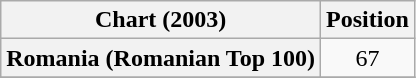<table class="wikitable sortable plainrowheaders">
<tr>
<th>Chart (2003)</th>
<th>Position</th>
</tr>
<tr>
<th scope="row">Romania (Romanian Top 100)</th>
<td align="center">67</td>
</tr>
<tr>
</tr>
</table>
